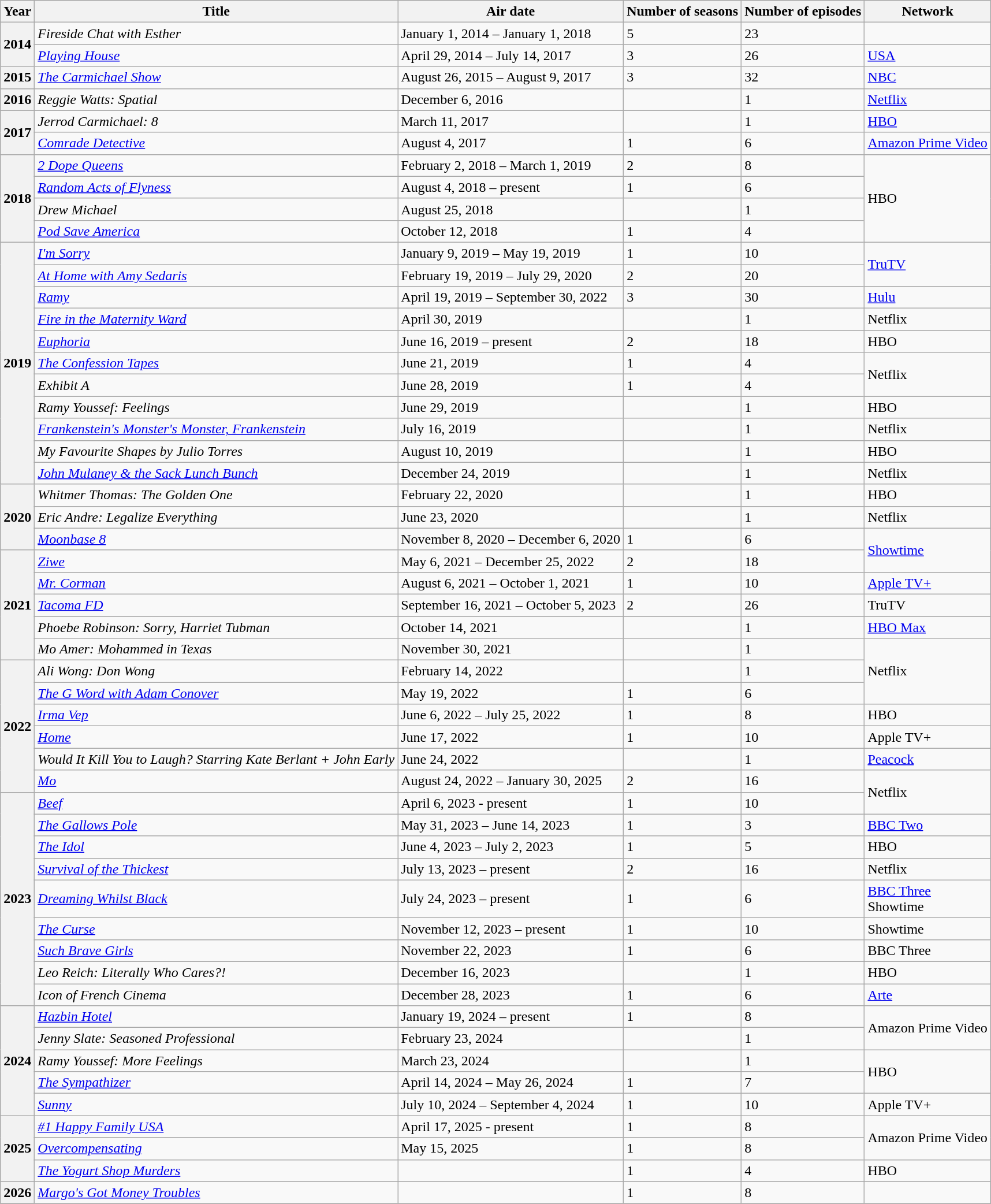<table class="wikitable plainrowheaders sortable" border="1">
<tr>
<th scope="col">Year</th>
<th scope="col">Title</th>
<th scope="col">Air date</th>
<th scope="col">Number of seasons</th>
<th scope="col">Number of episodes</th>
<th scope="col">Network</th>
</tr>
<tr>
<th rowspan="2" scope="row">2014</th>
<td><em>Fireside Chat with Esther</em></td>
<td>January 1, 2014 – January 1, 2018</td>
<td>5</td>
<td>23</td>
<td></td>
</tr>
<tr>
<td><em><a href='#'>Playing House</a></em></td>
<td>April 29, 2014 – July 14, 2017</td>
<td>3</td>
<td>26</td>
<td><a href='#'>USA</a></td>
</tr>
<tr>
<th scope="row">2015</th>
<td><em><a href='#'>The Carmichael Show</a></em></td>
<td>August 26, 2015 – August 9, 2017</td>
<td>3</td>
<td>32</td>
<td><a href='#'>NBC</a></td>
</tr>
<tr>
<th scope="row">2016</th>
<td><em>Reggie Watts: Spatial</em></td>
<td>December 6, 2016</td>
<td></td>
<td>1</td>
<td><a href='#'>Netflix</a></td>
</tr>
<tr>
<th rowspan="2" scope="row">2017</th>
<td><em>Jerrod Carmichael: 8</em></td>
<td>March 11, 2017</td>
<td></td>
<td>1</td>
<td><a href='#'>HBO</a></td>
</tr>
<tr>
<td><em><a href='#'>Comrade Detective</a></em></td>
<td>August 4, 2017</td>
<td>1</td>
<td>6</td>
<td><a href='#'>Amazon Prime Video</a></td>
</tr>
<tr>
<th rowspan="4" scope="row">2018</th>
<td><em><a href='#'>2 Dope Queens</a></em></td>
<td>February 2, 2018 – March 1, 2019</td>
<td>2</td>
<td>8</td>
<td rowspan="4">HBO</td>
</tr>
<tr>
<td><em><a href='#'>Random Acts of Flyness</a></em></td>
<td>August 4, 2018 – present</td>
<td>1</td>
<td>6</td>
</tr>
<tr>
<td><em>Drew Michael</em></td>
<td>August 25, 2018</td>
<td></td>
<td>1</td>
</tr>
<tr>
<td><em><a href='#'>Pod Save America</a></em></td>
<td>October 12, 2018</td>
<td>1</td>
<td>4</td>
</tr>
<tr>
<th rowspan="11" scope="row">2019</th>
<td><em><a href='#'>I'm Sorry</a></em></td>
<td>January 9, 2019 – May 19, 2019</td>
<td>1</td>
<td>10</td>
<td rowspan="2" scope="row"><a href='#'>TruTV</a></td>
</tr>
<tr>
<td><em><a href='#'>At Home with Amy Sedaris</a></em></td>
<td>February 19, 2019 – July 29, 2020</td>
<td>2</td>
<td>20</td>
</tr>
<tr>
<td><em><a href='#'>Ramy</a></em></td>
<td>April 19, 2019 – September 30, 2022</td>
<td>3</td>
<td>30</td>
<td><a href='#'>Hulu</a></td>
</tr>
<tr>
<td><em><a href='#'>Fire in the Maternity Ward</a></em></td>
<td>April 30, 2019</td>
<td></td>
<td>1</td>
<td>Netflix</td>
</tr>
<tr>
<td><em><a href='#'>Euphoria</a></em></td>
<td>June 16, 2019 – present</td>
<td>2</td>
<td>18</td>
<td>HBO</td>
</tr>
<tr>
<td><em><a href='#'>The Confession Tapes</a></em></td>
<td>June 21, 2019</td>
<td>1</td>
<td>4</td>
<td rowspan="2" scope="row">Netflix</td>
</tr>
<tr>
<td><em>Exhibit A</em></td>
<td>June 28, 2019</td>
<td>1</td>
<td>4</td>
</tr>
<tr>
<td><em>Ramy Youssef: Feelings</em></td>
<td>June 29, 2019</td>
<td scope="row"></td>
<td>1</td>
<td>HBO</td>
</tr>
<tr>
<td><em><a href='#'>Frankenstein's Monster's Monster, Frankenstein</a></em></td>
<td>July 16, 2019</td>
<td scope="row"></td>
<td>1</td>
<td>Netflix</td>
</tr>
<tr>
<td><em>My Favourite Shapes by Julio Torres</em></td>
<td>August 10, 2019</td>
<td scope="row"></td>
<td>1</td>
<td>HBO</td>
</tr>
<tr>
<td><em><a href='#'>John Mulaney & the Sack Lunch Bunch</a></em></td>
<td>December 24, 2019</td>
<td scope="row"></td>
<td>1</td>
<td>Netflix</td>
</tr>
<tr>
<th rowspan="3" scope="row">2020</th>
<td><em>Whitmer Thomas: The Golden One</em></td>
<td>February 22, 2020</td>
<td scope="row"></td>
<td>1</td>
<td>HBO</td>
</tr>
<tr>
<td><em>Eric Andre: Legalize Everything</em></td>
<td>June 23, 2020</td>
<td scope="row"></td>
<td>1</td>
<td>Netflix</td>
</tr>
<tr>
<td><em><a href='#'>Moonbase 8</a></em></td>
<td>November 8, 2020 – December 6, 2020</td>
<td>1</td>
<td>6</td>
<td rowspan="2" scope="row"><a href='#'>Showtime</a></td>
</tr>
<tr>
<th rowspan="5" scope="row">2021</th>
<td><em><a href='#'>Ziwe</a></em></td>
<td>May 6, 2021 – December 25, 2022</td>
<td>2</td>
<td>18</td>
</tr>
<tr>
<td><em><a href='#'>Mr. Corman</a></em></td>
<td>August 6, 2021 – October 1, 2021</td>
<td>1</td>
<td>10</td>
<td><a href='#'>Apple TV+</a></td>
</tr>
<tr>
<td><em><a href='#'>Tacoma FD</a></em></td>
<td>September 16, 2021 – October 5, 2023</td>
<td>2</td>
<td>26</td>
<td>TruTV</td>
</tr>
<tr>
<td><em>Phoebe Robinson: Sorry, Harriet Tubman</em></td>
<td>October 14, 2021</td>
<td></td>
<td>1</td>
<td><a href='#'>HBO Max</a></td>
</tr>
<tr>
<td><em>Mo Amer: Mohammed in Texas</em></td>
<td>November 30, 2021</td>
<td></td>
<td>1</td>
<td rowspan="3" scope="row">Netflix</td>
</tr>
<tr>
<th rowspan="6" scope="row">2022</th>
<td><em>Ali Wong: Don Wong</em></td>
<td>February 14, 2022</td>
<td></td>
<td>1</td>
</tr>
<tr>
<td><em><a href='#'>The G Word with Adam Conover</a></em></td>
<td>May 19, 2022</td>
<td>1</td>
<td>6</td>
</tr>
<tr>
<td><em><a href='#'>Irma Vep</a></em></td>
<td>June 6, 2022 – July 25, 2022</td>
<td>1</td>
<td>8</td>
<td>HBO</td>
</tr>
<tr>
<td><em><a href='#'>Home</a></em></td>
<td>June 17, 2022</td>
<td>1</td>
<td>10</td>
<td>Apple TV+</td>
</tr>
<tr>
<td><em>Would It Kill You to Laugh? Starring Kate Berlant + John Early</em></td>
<td>June 24, 2022</td>
<td></td>
<td>1</td>
<td><a href='#'>Peacock</a></td>
</tr>
<tr>
<td><em><a href='#'>Mo</a></em></td>
<td>August 24, 2022 – January 30, 2025</td>
<td>2</td>
<td>16</td>
<td rowspan="2" scope="row">Netflix</td>
</tr>
<tr>
<th rowspan="9" scope="row">2023</th>
<td><em><a href='#'>Beef</a></em></td>
<td>April 6, 2023 - present</td>
<td>1</td>
<td>10</td>
</tr>
<tr>
<td><em><a href='#'>The Gallows Pole</a></em></td>
<td>May 31, 2023 – June 14, 2023</td>
<td>1</td>
<td>3</td>
<td><a href='#'>BBC Two</a><br></td>
</tr>
<tr>
<td><em><a href='#'>The Idol</a></em></td>
<td>June 4, 2023 – July 2, 2023</td>
<td>1</td>
<td>5</td>
<td>HBO</td>
</tr>
<tr>
<td><em><a href='#'>Survival of the Thickest</a></em></td>
<td>July 13, 2023 – present</td>
<td>2</td>
<td>16</td>
<td>Netflix</td>
</tr>
<tr>
<td><em><a href='#'>Dreaming Whilst Black</a></em></td>
<td>July 24, 2023 – present</td>
<td>1</td>
<td>6</td>
<td><a href='#'>BBC Three</a><br>Showtime</td>
</tr>
<tr>
<td><em><a href='#'>The Curse</a></em></td>
<td>November 12, 2023 – present</td>
<td>1</td>
<td>10</td>
<td>Showtime</td>
</tr>
<tr>
<td><em><a href='#'>Such Brave Girls</a></em></td>
<td>November 22, 2023</td>
<td>1</td>
<td>6</td>
<td>BBC Three</td>
</tr>
<tr>
<td><em>Leo Reich: Literally Who Cares?!</em></td>
<td>December 16, 2023</td>
<td></td>
<td>1</td>
<td>HBO</td>
</tr>
<tr>
<td><em>Icon of French Cinema</em></td>
<td>December 28, 2023</td>
<td>1</td>
<td>6</td>
<td><a href='#'>Arte</a></td>
</tr>
<tr>
<th rowspan="5" scope="row">2024</th>
<td><em><a href='#'>Hazbin Hotel</a></em></td>
<td>January 19, 2024 – present</td>
<td>1</td>
<td>8</td>
<td rowspan="2" scope="row">Amazon Prime Video</td>
</tr>
<tr>
<td><em>Jenny Slate: Seasoned Professional</em></td>
<td>February 23, 2024</td>
<td></td>
<td>1</td>
</tr>
<tr>
<td><em>Ramy Youssef: More Feelings</em></td>
<td>March 23, 2024</td>
<td></td>
<td>1</td>
<td rowspan="2" scope="row">HBO</td>
</tr>
<tr>
<td><em><a href='#'>The Sympathizer</a></em></td>
<td>April 14, 2024 – May 26, 2024</td>
<td>1</td>
<td>7</td>
</tr>
<tr>
<td><em><a href='#'>Sunny</a></em></td>
<td>July 10, 2024 – September 4, 2024</td>
<td>1</td>
<td>10</td>
<td>Apple TV+</td>
</tr>
<tr>
<th rowspan="3" scope="row">2025</th>
<td><em><a href='#'>#1 Happy Family USA</a></em></td>
<td>April 17, 2025 - present</td>
<td>1</td>
<td>8</td>
<td rowspan="2" scope="row">Amazon Prime Video</td>
</tr>
<tr>
<td><em><a href='#'>Overcompensating</a></em></td>
<td>May 15, 2025</td>
<td>1</td>
<td>8</td>
</tr>
<tr>
<td><em><a href='#'>The Yogurt Shop Murders</a></em></td>
<td></td>
<td>1</td>
<td>4</td>
<td>HBO</td>
</tr>
<tr>
<th scope="row">2026</th>
<td><em><a href='#'>Margo's Got Money Troubles</a></em></td>
<td></td>
<td>1</td>
<td>8</td>
<td></td>
</tr>
<tr>
</tr>
</table>
